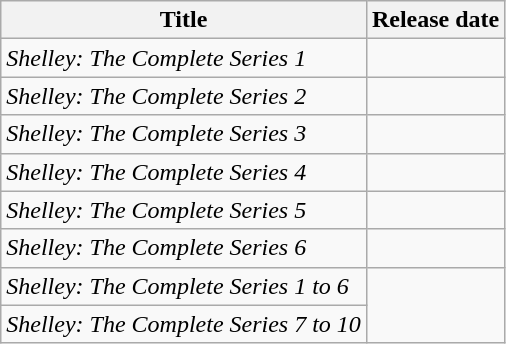<table class="wikitable">
<tr>
<th scope="col">Title</th>
<th scope="col">Release date</th>
</tr>
<tr>
<td><em>Shelley: The Complete Series 1</em></td>
<td align=center></td>
</tr>
<tr>
<td><em>Shelley: The Complete Series 2</em></td>
<td align=center></td>
</tr>
<tr>
<td><em>Shelley: The Complete Series 3</em></td>
<td align=center></td>
</tr>
<tr>
<td><em>Shelley: The Complete Series 4</em></td>
<td align=center></td>
</tr>
<tr>
<td><em>Shelley: The Complete Series 5</em></td>
<td align=center></td>
</tr>
<tr>
<td><em>Shelley: The Complete Series 6</em></td>
<td align=center></td>
</tr>
<tr>
<td><em>Shelley: The Complete Series 1 to 6</em></td>
<td rowspan="2" align=center></td>
</tr>
<tr>
<td><em>Shelley: The Complete Series 7 to 10</em></td>
</tr>
</table>
